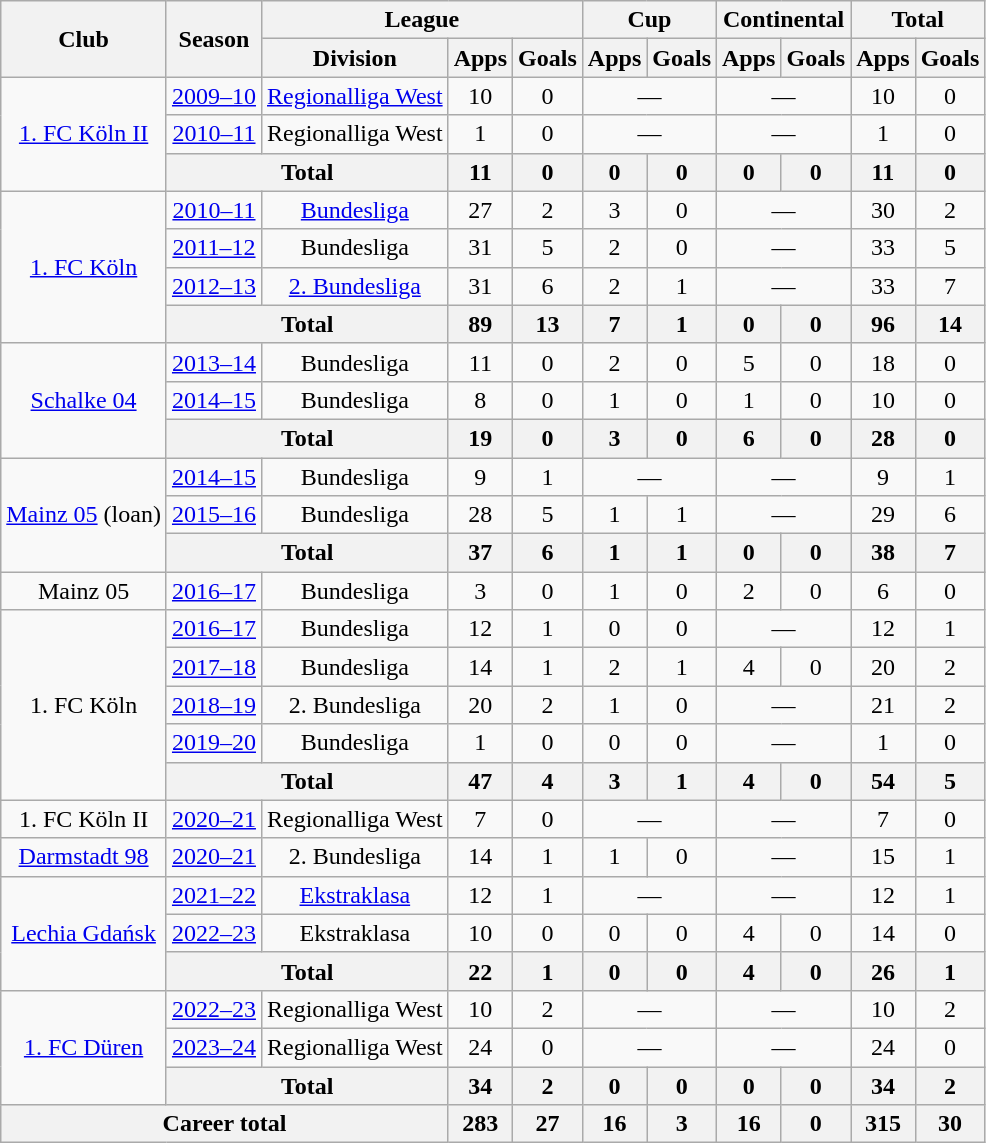<table class="wikitable" style="text-align:center">
<tr>
<th rowspan="2">Club</th>
<th rowspan="2">Season</th>
<th colspan="3">League</th>
<th colspan="2">Cup</th>
<th colspan="2">Continental</th>
<th colspan="2">Total</th>
</tr>
<tr>
<th>Division</th>
<th>Apps</th>
<th>Goals</th>
<th>Apps</th>
<th>Goals</th>
<th>Apps</th>
<th>Goals</th>
<th>Apps</th>
<th>Goals</th>
</tr>
<tr>
<td rowspan="3"><a href='#'>1. FC Köln II</a></td>
<td><a href='#'>2009–10</a></td>
<td><a href='#'>Regionalliga West</a></td>
<td>10</td>
<td>0</td>
<td colspan="2">—</td>
<td colspan="2">—</td>
<td>10</td>
<td>0</td>
</tr>
<tr>
<td><a href='#'>2010–11</a></td>
<td>Regionalliga West</td>
<td>1</td>
<td>0</td>
<td colspan="2">—</td>
<td colspan="2">—</td>
<td>1</td>
<td>0</td>
</tr>
<tr>
<th colspan="2">Total</th>
<th>11</th>
<th>0</th>
<th>0</th>
<th>0</th>
<th>0</th>
<th>0</th>
<th>11</th>
<th>0</th>
</tr>
<tr>
<td rowspan="4"><a href='#'>1. FC Köln</a></td>
<td><a href='#'>2010–11</a></td>
<td><a href='#'>Bundesliga</a></td>
<td>27</td>
<td>2</td>
<td>3</td>
<td>0</td>
<td colspan="2">—</td>
<td>30</td>
<td>2</td>
</tr>
<tr>
<td><a href='#'>2011–12</a></td>
<td>Bundesliga</td>
<td>31</td>
<td>5</td>
<td>2</td>
<td>0</td>
<td colspan="2">—</td>
<td>33</td>
<td>5</td>
</tr>
<tr>
<td><a href='#'>2012–13</a></td>
<td><a href='#'>2. Bundesliga</a></td>
<td>31</td>
<td>6</td>
<td>2</td>
<td>1</td>
<td colspan="2">—</td>
<td>33</td>
<td>7</td>
</tr>
<tr>
<th colspan="2">Total</th>
<th>89</th>
<th>13</th>
<th>7</th>
<th>1</th>
<th>0</th>
<th>0</th>
<th>96</th>
<th>14</th>
</tr>
<tr>
<td rowspan="3"><a href='#'>Schalke 04</a></td>
<td><a href='#'>2013–14</a></td>
<td>Bundesliga</td>
<td>11</td>
<td>0</td>
<td>2</td>
<td>0</td>
<td>5</td>
<td>0</td>
<td>18</td>
<td>0</td>
</tr>
<tr>
<td><a href='#'>2014–15</a></td>
<td>Bundesliga</td>
<td>8</td>
<td>0</td>
<td>1</td>
<td>0</td>
<td>1</td>
<td>0</td>
<td>10</td>
<td>0</td>
</tr>
<tr>
<th colspan="2">Total</th>
<th>19</th>
<th>0</th>
<th>3</th>
<th>0</th>
<th>6</th>
<th>0</th>
<th>28</th>
<th>0</th>
</tr>
<tr>
<td rowspan="3"><a href='#'>Mainz 05</a> (loan)</td>
<td><a href='#'>2014–15</a></td>
<td>Bundesliga</td>
<td>9</td>
<td>1</td>
<td colspan="2">—</td>
<td colspan="2">—</td>
<td>9</td>
<td>1</td>
</tr>
<tr>
<td><a href='#'>2015–16</a></td>
<td>Bundesliga</td>
<td>28</td>
<td>5</td>
<td>1</td>
<td>1</td>
<td colspan="2">—</td>
<td>29</td>
<td>6</td>
</tr>
<tr>
<th colspan="2">Total</th>
<th>37</th>
<th>6</th>
<th>1</th>
<th>1</th>
<th>0</th>
<th>0</th>
<th>38</th>
<th>7</th>
</tr>
<tr>
<td>Mainz 05</td>
<td><a href='#'>2016–17</a></td>
<td>Bundesliga</td>
<td>3</td>
<td>0</td>
<td>1</td>
<td>0</td>
<td>2</td>
<td>0</td>
<td>6</td>
<td>0</td>
</tr>
<tr>
<td rowspan="5">1. FC Köln</td>
<td><a href='#'>2016–17</a></td>
<td>Bundesliga</td>
<td>12</td>
<td>1</td>
<td>0</td>
<td>0</td>
<td colspan="2">—</td>
<td>12</td>
<td>1</td>
</tr>
<tr>
<td><a href='#'>2017–18</a></td>
<td>Bundesliga</td>
<td>14</td>
<td>1</td>
<td>2</td>
<td>1</td>
<td>4</td>
<td>0</td>
<td>20</td>
<td>2</td>
</tr>
<tr>
<td><a href='#'>2018–19</a></td>
<td>2. Bundesliga</td>
<td>20</td>
<td>2</td>
<td>1</td>
<td>0</td>
<td colspan="2">—</td>
<td>21</td>
<td>2</td>
</tr>
<tr>
<td><a href='#'>2019–20</a></td>
<td>Bundesliga</td>
<td>1</td>
<td>0</td>
<td>0</td>
<td>0</td>
<td colspan="2">—</td>
<td>1</td>
<td>0</td>
</tr>
<tr>
<th colspan="2">Total</th>
<th>47</th>
<th>4</th>
<th>3</th>
<th>1</th>
<th>4</th>
<th>0</th>
<th>54</th>
<th>5</th>
</tr>
<tr>
<td>1. FC Köln II</td>
<td><a href='#'>2020–21</a></td>
<td>Regionalliga West</td>
<td>7</td>
<td>0</td>
<td colspan="2">—</td>
<td colspan="2">—</td>
<td>7</td>
<td>0</td>
</tr>
<tr>
<td><a href='#'>Darmstadt 98</a></td>
<td><a href='#'>2020–21</a></td>
<td>2. Bundesliga</td>
<td>14</td>
<td>1</td>
<td>1</td>
<td>0</td>
<td colspan="2">—</td>
<td>15</td>
<td>1</td>
</tr>
<tr>
<td rowspan="3"><a href='#'>Lechia Gdańsk</a></td>
<td><a href='#'>2021–22</a></td>
<td><a href='#'>Ekstraklasa</a></td>
<td>12</td>
<td>1</td>
<td colspan="2">—</td>
<td colspan="2">—</td>
<td>12</td>
<td>1</td>
</tr>
<tr>
<td><a href='#'>2022–23</a></td>
<td>Ekstraklasa</td>
<td>10</td>
<td>0</td>
<td>0</td>
<td>0</td>
<td>4</td>
<td>0</td>
<td>14</td>
<td>0</td>
</tr>
<tr>
<th colspan="2">Total</th>
<th>22</th>
<th>1</th>
<th>0</th>
<th>0</th>
<th>4</th>
<th>0</th>
<th>26</th>
<th>1</th>
</tr>
<tr>
<td rowspan="3"><a href='#'>1. FC Düren</a></td>
<td><a href='#'>2022–23</a></td>
<td>Regionalliga West</td>
<td>10</td>
<td>2</td>
<td colspan="2">—</td>
<td colspan="2">—</td>
<td>10</td>
<td>2</td>
</tr>
<tr>
<td><a href='#'>2023–24</a></td>
<td>Regionalliga West</td>
<td>24</td>
<td>0</td>
<td colspan="2">—</td>
<td colspan="2">—</td>
<td>24</td>
<td>0</td>
</tr>
<tr>
<th colspan="2">Total</th>
<th>34</th>
<th>2</th>
<th>0</th>
<th>0</th>
<th>0</th>
<th>0</th>
<th>34</th>
<th>2</th>
</tr>
<tr>
<th colspan="3">Career total</th>
<th>283</th>
<th>27</th>
<th>16</th>
<th>3</th>
<th>16</th>
<th>0</th>
<th>315</th>
<th>30</th>
</tr>
</table>
